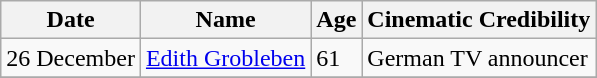<table class="wikitable">
<tr ">
<th>Date</th>
<th>Name</th>
<th>Age</th>
<th>Cinematic Credibility</th>
</tr>
<tr>
<td>26 December</td>
<td><a href='#'>Edith Grobleben</a></td>
<td>61</td>
<td>German TV announcer</td>
</tr>
<tr>
</tr>
</table>
